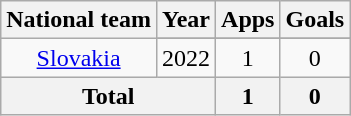<table class="wikitable" style="text-align: center;">
<tr>
<th>National team</th>
<th>Year</th>
<th>Apps</th>
<th>Goals</th>
</tr>
<tr>
<td rowspan="2"><a href='#'>Slovakia</a></td>
</tr>
<tr>
<td>2022</td>
<td>1</td>
<td>0</td>
</tr>
<tr>
<th colspan="2">Total</th>
<th>1</th>
<th>0</th>
</tr>
</table>
